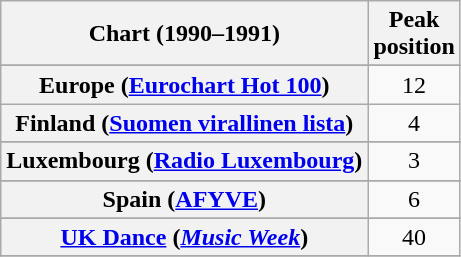<table class="wikitable sortable plainrowheaders">
<tr>
<th>Chart (1990–1991)</th>
<th>Peak<br>position</th>
</tr>
<tr>
</tr>
<tr>
</tr>
<tr>
<th scope="row">Europe (<a href='#'>Eurochart Hot 100</a>)</th>
<td align="center">12</td>
</tr>
<tr>
<th scope="row">Finland (<a href='#'>Suomen virallinen lista</a>)</th>
<td style="text-align:center;">4</td>
</tr>
<tr>
</tr>
<tr>
</tr>
<tr>
</tr>
<tr>
<th scope="row">Luxembourg (<a href='#'>Radio Luxembourg</a>)</th>
<td align="center">3</td>
</tr>
<tr>
</tr>
<tr>
</tr>
<tr>
</tr>
<tr>
<th scope="row">Spain (<a href='#'>AFYVE</a>)</th>
<td align="center">6</td>
</tr>
<tr>
</tr>
<tr>
</tr>
<tr>
</tr>
<tr>
<th scope="row"><a href='#'>UK Dance</a> (<em><a href='#'>Music Week</a></em>)</th>
<td align="center">40</td>
</tr>
<tr>
</tr>
</table>
